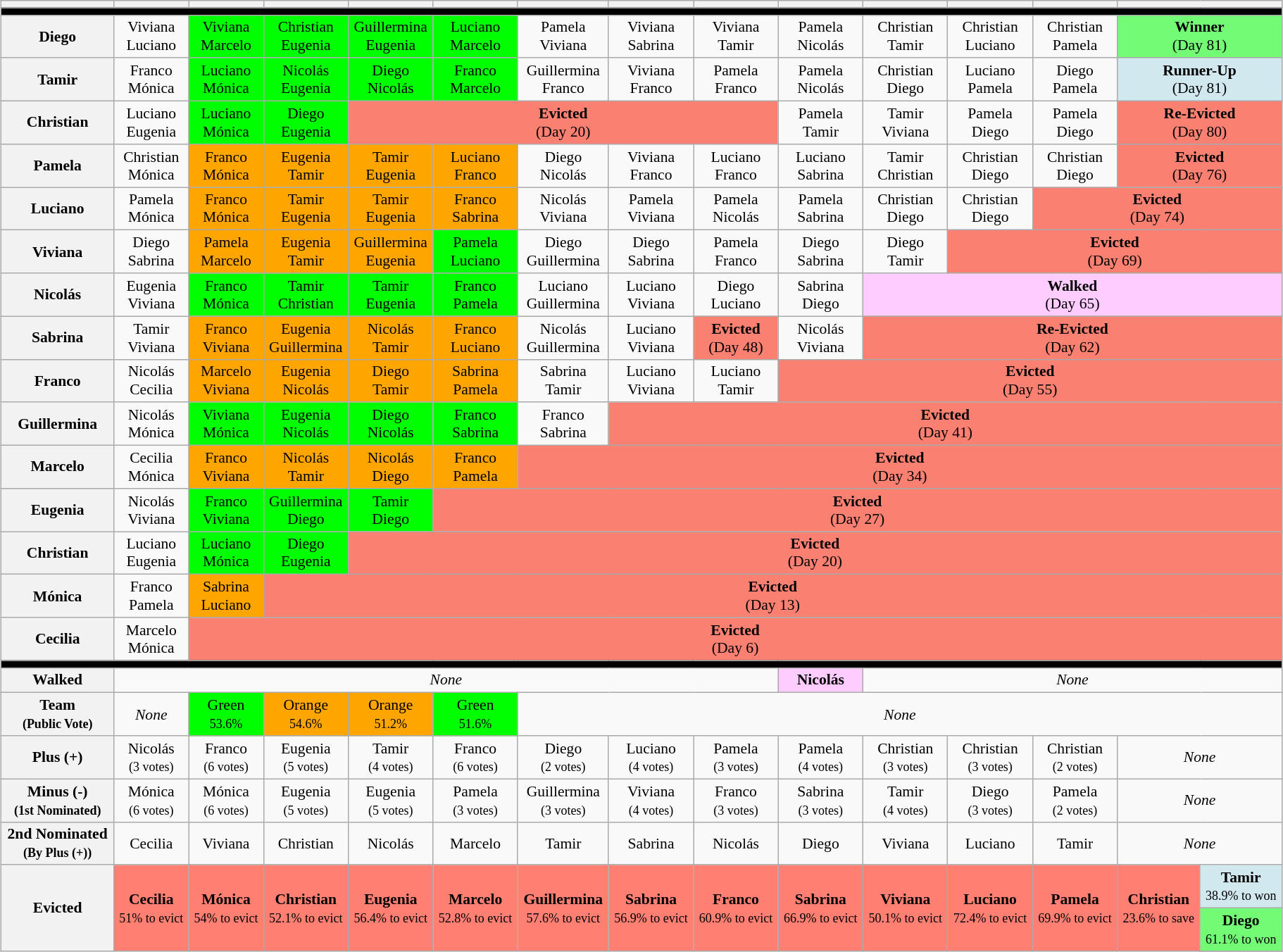<table class="wikitable" style="font-size:90%; text-align:center; width: 96%; margin-left: auto; margin-right: auto;">
<tr>
<th></th>
<th></th>
<th></th>
<th></th>
<th></th>
<th></th>
<th></th>
<th></th>
<th></th>
<th></th>
<th></th>
<th></th>
<th></th>
<th colspan=2></th>
</tr>
<tr>
<th style="background:#000000;" colspan="15"></th>
</tr>
<tr>
<th>Diego</th>
<td><span>Viviana</span><br><span>Luciano</span></td>
<td style="background:lime; text-align:center;"><span>Viviana</span><br><span>Marcelo</span></td>
<td style="background:lime; text-align:center;"><span>Christian</span><br><span>Eugenia</span></td>
<td style="background:lime; text-align:center;"><span>Guillermina</span><br><span>Eugenia</span></td>
<td style="background:lime; text-align:center;"><span>Luciano</span><br><span>Marcelo</span></td>
<td><span>Pamela</span><br><span>Viviana</span></td>
<td><span>Viviana</span><br><span>Sabrina</span></td>
<td><span>Viviana</span><br><span>Tamir</span></td>
<td><span>Pamela</span><br><span>Nicolás</span></td>
<td><span>Christian</span><br><span>Tamir</span></td>
<td><span>Christian</span><br><span>Luciano</span></td>
<td><span>Christian</span><br><span>Pamela</span></td>
<td style="background:#73FB76" colspan=2><strong>Winner</strong> <br> (Day 81)</td>
</tr>
<tr>
<th>Tamir</th>
<td><span>Franco</span><br><span>Mónica</span></td>
<td style="background:lime; text-align:center;"><span>Luciano</span><br><span>Mónica</span></td>
<td style="background:lime; text-align:center;"><span>Nicolás</span><br><span>Eugenia</span></td>
<td style="background:lime; text-align:center;"><span>Diego</span><br><span>Nicolás</span></td>
<td style="background:lime; text-align:center;"><span>Franco</span><br><span>Marcelo</span></td>
<td><span>Guillermina</span><br><span>Franco</span></td>
<td><span>Viviana</span><br><span>Franco</span></td>
<td><span>Pamela</span><br><span>Franco</span></td>
<td><span>Pamela</span><br><span>Nicolás</span></td>
<td><span>Christian</span><br><span>Diego</span></td>
<td><span>Luciano</span><br><span>Pamela</span></td>
<td><span>Diego</span><br><span>Pamela</span></td>
<td style="background:#D1E8EF" colspan=2><strong>Runner-Up</strong> <br> (Day 81)</td>
</tr>
<tr>
<th>Christian</th>
<td><span>Luciano</span><br><span>Eugenia</span></td>
<td style="background:lime; text-align:center;"><span>Luciano</span><br><span>Mónica</span></td>
<td style="background:lime; text-align:center;"><span>Diego</span><br><span>Eugenia</span></td>
<td style="background:salmon; text-align:center;" colspan=5><strong>Evicted</strong> <br> (Day 20)</td>
<td><span>Pamela</span><br><span>Tamir</span></td>
<td><span>Tamir</span><br><span>Viviana</span></td>
<td><span>Pamela</span><br><span>Diego</span></td>
<td><span>Pamela</span><br><span>Diego</span></td>
<td style="background:salmon; text-align:center;" colspan=2><strong>Re-Evicted</strong> <br> (Day 80)</td>
</tr>
<tr>
<th>Pamela</th>
<td><span>Christian</span><br><span>Mónica</span></td>
<td style="background:orange; text-align:center;"><span>Franco</span><br><span>Mónica</span></td>
<td style="background:orange; text-align:center;"><span>Eugenia</span><br><span>Tamir</span></td>
<td style="background:orange; text-align:center;"><span>Tamir</span><br><span>Eugenia</span></td>
<td style="background:orange; text-align:center;"><span>Luciano</span><br><span>Franco</span></td>
<td><span>Diego</span><br><span>Nicolás</span></td>
<td><span>Viviana</span><br><span>Franco</span></td>
<td><span>Luciano</span><br><span>Franco</span></td>
<td><span>Luciano</span><br><span>Sabrina</span></td>
<td><span>Tamir</span><br><span>Christian</span></td>
<td><span>Christian</span><br><span>Diego</span></td>
<td><span>Christian</span><br><span>Diego</span></td>
<td style="background:salmon; text-align:center;" colspan=3><strong>Evicted</strong> <br> (Day 76)</td>
</tr>
<tr>
<th>Luciano</th>
<td><span>Pamela</span><br><span>Mónica</span></td>
<td style="background:orange; text-align:center;"><span>Franco</span><br><span>Mónica</span></td>
<td style="background:orange; text-align:center;"><span>Tamir</span><br><span>Eugenia</span></td>
<td style="background:orange; text-align:center;"><span>Tamir</span><br><span>Eugenia</span></td>
<td style="background:orange; text-align:center;"><span>Franco</span><br><span>Sabrina</span></td>
<td><span>Nicolás</span><br><span>Viviana</span></td>
<td><span>Pamela</span><br><span>Viviana</span></td>
<td><span>Pamela</span><br><span>Nicolás</span></td>
<td><span>Pamela</span><br><span>Sabrina</span></td>
<td><span>Christian</span><br><span>Diego</span></td>
<td><span>Christian</span><br><span>Diego</span></td>
<td style="background:salmon; text-align:center;" colspan=3><strong>Evicted</strong> <br> (Day 74)</td>
</tr>
<tr>
<th>Viviana</th>
<td><span>Diego</span><br><span>Sabrina</span></td>
<td style="background:orange; text-align:center;"><span>Pamela</span><br><span>Marcelo</span></td>
<td style="background:orange; text-align:center;"><span>Eugenia</span><br><span>Tamir</span></td>
<td style="background:orange; text-align:center;"><span>Guillermina</span><br><span>Eugenia</span></td>
<td style="background:lime; text-align:center;"><span>Pamela</span><br><span>Luciano</span></td>
<td><span>Diego</span><br><span>Guillermina</span></td>
<td><span>Diego</span><br><span>Sabrina</span></td>
<td><span>Pamela</span><br><span>Franco</span></td>
<td><span>Diego</span><br><span>Sabrina</span></td>
<td><span>Diego</span><br><span>Tamir</span></td>
<td style="background:salmon; text-align:center;" colspan=4><strong>Evicted</strong> <br> (Day 69)</td>
</tr>
<tr>
<th>Nicolás</th>
<td><span>Eugenia</span><br><span>Viviana</span></td>
<td style="background:lime; text-align:center;"><span>Franco</span><br><span>Mónica</span></td>
<td style="background:lime; text-align:center;"><span>Tamir</span><br><span>Christian</span></td>
<td style="background:lime; text-align:center;"><span>Tamir</span><br><span>Eugenia</span></td>
<td style="background:lime; text-align:center;"><span>Franco</span><br><span>Pamela</span></td>
<td><span>Luciano</span><br><span>Guillermina</span></td>
<td><span>Luciano</span><br><span>Viviana</span></td>
<td><span>Diego</span><br><span>Luciano</span></td>
<td><span>Sabrina</span><br><span>Diego</span></td>
<td style="background:#fcf; text-align:center;" colspan=5><strong>Walked</strong> <br> (Day 65)</td>
</tr>
<tr>
<th>Sabrina</th>
<td><span>Tamir</span><br><span>Viviana</span></td>
<td style="background:orange; text-align:center;"><span>Franco</span><br><span>Viviana</span></td>
<td style="background:orange; text-align:center;"><span>Eugenia</span><br><span>Guillermina</span></td>
<td style="background:orange; text-align:center;"><span>Nicolás</span><br><span>Tamir</span></td>
<td style="background:orange; text-align:center;"><span>Franco</span><br><span>Luciano</span></td>
<td><span>Nicolás</span><br><span>Guillermina</span></td>
<td><span>Luciano</span><br><span>Viviana</span></td>
<td style="background:salmon; text-align:center;"><strong>Evicted</strong> <br> (Day 48)</td>
<td><span>Nicolás</span><br><span>Viviana</span></td>
<td style="background:salmon; text-align:center;" colspan="5"><strong>Re-Evicted</strong> <br> (Day 62)</td>
</tr>
<tr>
<th>Franco</th>
<td><span>Nicolás</span><br><span>Cecilia</span></td>
<td style="background:orange; text-align:center;"><span>Marcelo</span><br><span>Viviana</span></td>
<td style="background:orange; text-align:center;"><span>Eugenia</span><br><span>Nicolás</span></td>
<td style="background:orange; text-align:center;"><span>Diego</span><br><span>Tamir</span></td>
<td style="background:orange; text-align:center;"><span>Sabrina</span><br><span>Pamela</span></td>
<td><span>Sabrina</span><br><span>Tamir</span></td>
<td><span>Luciano</span><br><span>Viviana</span></td>
<td><span>Luciano</span><br><span>Tamir</span></td>
<td style="background:salmon; text-align:center;" colspan="6"><strong>Evicted</strong> <br> (Day 55)</td>
</tr>
<tr>
<th>Guillermina</th>
<td><span>Nicolás</span><br><span>Mónica</span></td>
<td style="background:lime; text-align:center;"><span>Viviana</span><br><span>Mónica</span></td>
<td style="background:lime; text-align:center;"><span>Eugenia</span><br><span>Nicolás</span></td>
<td style="background:lime; text-align:center;"><span>Diego</span><br><span>Nicolás</span></td>
<td style="background:lime; text-align:center;"><span>Franco</span><br><span>Sabrina</span></td>
<td><span>Franco</span><br><span>Sabrina</span></td>
<td style="background:salmon; text-align:center;" colspan="8"><strong>Evicted</strong> <br> (Day 41)</td>
</tr>
<tr>
<th>Marcelo</th>
<td><span>Cecilia</span><br><span>Mónica</span></td>
<td style="background:orange; text-align:center;"><span>Franco</span><br><span>Viviana</span></td>
<td style="background:orange; text-align:center;"><span>Nicolás</span><br><span>Tamir</span></td>
<td style="background:orange; text-align:center;"><span>Nicolás</span><br><span>Diego</span></td>
<td style="background:orange; text-align:center;"><span>Franco</span><br><span>Pamela</span></td>
<td style="background:salmon; text-align:center;" colspan="9"><strong>Evicted</strong> <br> (Day 34)</td>
</tr>
<tr>
<th>Eugenia</th>
<td><span>Nicolás</span><br><span>Viviana</span></td>
<td style="background:lime; text-align:center;"><span>Franco</span><br><span>Viviana</span></td>
<td style="background:lime; text-align:center;"><span>Guillermina</span><br><span>Diego</span></td>
<td style="background:lime; text-align:center;"><span>Tamir</span><br><span>Diego</span></td>
<td style="background:salmon; text-align:center;" colspan="10"><strong>Evicted</strong> <br> (Day 27)</td>
</tr>
<tr>
<th>Christian</th>
<td><span>Luciano</span><br><span>Eugenia</span></td>
<td style="background:lime; text-align:center;"><span>Luciano</span><br><span>Mónica</span></td>
<td style="background:lime; text-align:center;"><span>Diego</span><br><span>Eugenia</span></td>
<td style="background:salmon; text-align:center;" colspan="11"><strong>Evicted</strong> <br> (Day 20)</td>
</tr>
<tr>
<th>Mónica</th>
<td><span>Franco</span><br><span>Pamela</span></td>
<td style="background:orange; text-align:center;"><span>Sabrina</span><br><span>Luciano</span></td>
<td style="background:salmon; text-align:center;" colspan="12"><strong>Evicted</strong> <br> (Day 13)</td>
</tr>
<tr>
<th>Cecilia</th>
<td><span>Marcelo</span><br><span>Mónica</span></td>
<td style="background:salmon; text-align:center;" colspan="13"><strong>Evicted</strong> <br> (Day 6)</td>
</tr>
<tr>
<th style="background:#000000;" colspan="15"></th>
</tr>
<tr>
<th>Walked</th>
<td colspan="8"><em>None</em></td>
<td style="background:#fcf;"><strong>Nicolás</strong></td>
<td colspan="5"><em>None</em></td>
</tr>
<tr>
<th>Team <br><small>(Public Vote)</small></th>
<td colspan="1"><em>None</em></td>
<td style="background:lime; text-align:center;">Green<br><small>53.6%</small></td>
<td style="background:orange; text-align:center;">Orange<br><small>54.6%</small></td>
<td style="background:orange; text-align:center;">Orange<br><small>51.2%</small></td>
<td style="background:lime; text-align:center;">Green<br><small>51.6%</small></td>
<td colspan="9"><em>None</em></td>
</tr>
<tr>
<th>Plus (+)</th>
<td><span>Nicolás<br><small>(3 votes)</small></span></td>
<td><span>Franco<br><small>(6 votes)</small></span></td>
<td><span>Eugenia<br><small>(5 votes)</small></span></td>
<td><span>Tamir<br><small>(4 votes)</small></span></td>
<td><span>Franco<br><small>(6 votes)</small></span></td>
<td><span>Diego<br><small>(2 votes)</small></span></td>
<td><span>Luciano<br><small>(4 votes)</small></span></td>
<td><span>Pamela<br><small>(3 votes)</small></span></td>
<td><span>Pamela<br><small>(4 votes)</small></span></td>
<td><span>Christian<br><small>(3 votes)</small></span></td>
<td><span>Christian<br><small>(3 votes)</small></span></td>
<td><span>Christian<br><small>(2 votes)</small></span></td>
<td colspan=3><em>None</em></td>
</tr>
<tr>
<th>Minus (-)<br><small>(1st Nominated)</small></th>
<td><span>Mónica<br><small>(6 votes)</small></span></td>
<td><span>Mónica<br><small>(6 votes)</small></span></td>
<td><span>Eugenia<br><small>(5 votes)</small></span></td>
<td><span>Eugenia<br><small>(5 votes)</small></span></td>
<td><span>Pamela<br><small>(3 votes)</small></span></td>
<td><span>Guillermina<br><small>(3 votes)</small></span></td>
<td><span>Viviana<br><small>(4 votes)</small></span></td>
<td><span>Franco<br><small>(3 votes)</small></span></td>
<td><span>Sabrina<br><small>(3 votes)</small></span></td>
<td><span>Tamir<br><small>(4 votes)</small></span></td>
<td><span>Diego<br><small>(3 votes)</small></span></td>
<td><span>Pamela<br><small>(2 votes)</small></span></td>
<td colspan=3><em>None</em></td>
</tr>
<tr>
<th>2nd Nominated<br><small>(By Plus (+))</small></th>
<td>Cecilia</td>
<td>Viviana</td>
<td>Christian</td>
<td>Nicolás</td>
<td>Marcelo</td>
<td>Tamir</td>
<td>Sabrina</td>
<td>Nicolás</td>
<td>Diego</td>
<td>Viviana</td>
<td>Luciano</td>
<td>Tamir</td>
<td colspan=3><em>None</em></td>
</tr>
<tr>
<th rowspan="4">Evicted</th>
<td rowspan="4" style="background:#FF8072"><strong>Cecilia</strong><br><small>51% to evict</small></td>
<td rowspan="4" style="background:#FF8072"><strong>Mónica</strong><br><small>54% to evict</small></td>
<td rowspan="4" style="background:#FF8072"><strong>Christian</strong><br><small>52.1% to evict</small></td>
<td rowspan="4" style="background:#FF8072"><strong>Eugenia</strong><br><small>56.4% to evict</small></td>
<td rowspan="4" style="background:#FF8072"><strong>Marcelo</strong><br><small>52.8% to evict</small></td>
<td rowspan="4" style="background:#FF8072"><strong>Guillermina</strong><br><small>57.6% to evict</small></td>
<td rowspan="4" style="background:#FF8072"><strong>Sabrina</strong><br><small>56.9% to evict</small></td>
<td rowspan="4" style="background:#FF8072"><strong>Franco</strong><br><small>60.9% to evict</small></td>
<td rowspan="4" style="background:#FF8072"><strong>Sabrina</strong><br><small>66.9% to evict</small></td>
<td rowspan="4" style="background:#FF8072"><strong>Viviana</strong><br><small>50.1% to evict</small></td>
<td rowspan="4" style="background:#FF8072"><strong>Luciano</strong><br><small>72.4% to evict</small></td>
<td rowspan="4" style="background:#FF8072"><strong>Pamela</strong><br><small>69.9% to evict</small></td>
<td rowspan="4" style="background:#FF8072"><strong>Christian</strong><br><small>23.6% to save</small></td>
<td rowspan="1" style="background:#D1E8EF"><strong>Tamir</strong><br><small>38.9% to won</small></td>
</tr>
<tr>
<td rowspan="1" style="background:#73FB76"><strong>Diego</strong><br><small>61.1% to won</small></td>
</tr>
<tr>
</tr>
</table>
